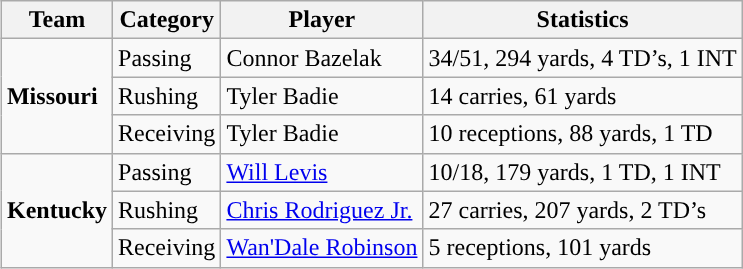<table class="wikitable" style="float: right;">
<tr>
<th>Team</th>
<th>Category</th>
<th>Player</th>
<th>Statistics</th>
</tr>
<tr>
<td rowspan=3><strong>Missouri</strong></td>
<td>Passing</td>
<td>Connor Bazelak</td>
<td>34/51, 294 yards, 4 TD’s, 1 INT</td>
</tr>
<tr>
<td>Rushing</td>
<td>Tyler Badie</td>
<td>14 carries, 61 yards</td>
</tr>
<tr>
<td>Receiving</td>
<td>Tyler Badie</td>
<td>10 receptions, 88 yards, 1 TD</td>
</tr>
<tr>
<td rowspan=3><strong>Kentucky</strong></td>
<td>Passing</td>
<td><a href='#'>Will Levis</a></td>
<td>10/18, 179 yards, 1 TD, 1 INT</td>
</tr>
<tr>
<td>Rushing</td>
<td><a href='#'>Chris Rodriguez Jr.</a></td>
<td>27 carries, 207 yards, 2 TD’s</td>
</tr>
<tr>
<td>Receiving</td>
<td><a href='#'>Wan'Dale Robinson</a></td>
<td>5 receptions, 101 yards</td>
</tr>
</table>
